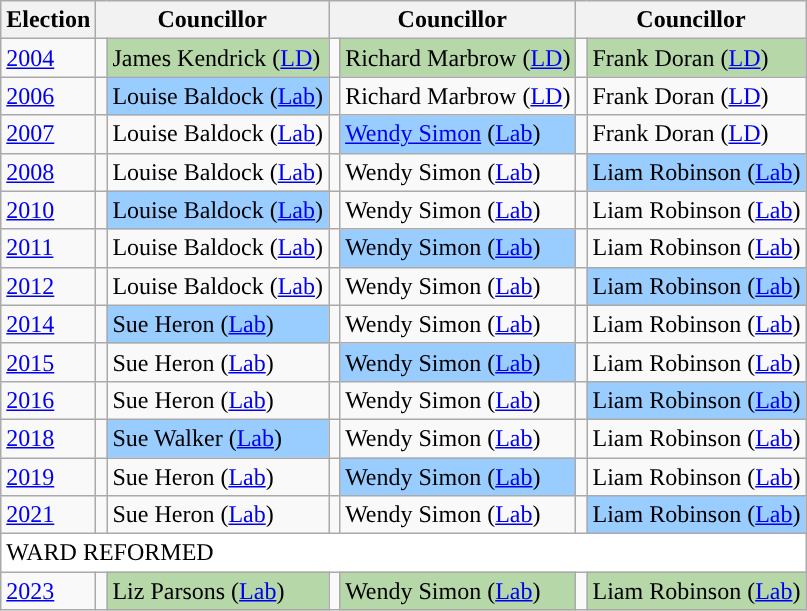<table class="wikitable">
<tr>
<th>Election</th>
<th colspan="2">Councillor</th>
<th colspan="2">Councillor</th>
<th colspan="2">Councillor</th>
</tr>
<tr>
<td><a href='#'>2004</a></td>
<td style="background-color: "></td>
<td bgcolor="#B6D7A8">James Kendrick (<a href='#'>LD</a>)</td>
<td style="background-color: "></td>
<td bgcolor="#B6D7A8">Richard Marbrow (<a href='#'>LD</a>)</td>
<td style="background-color: "></td>
<td bgcolor="#B6D7A8">Frank Doran (<a href='#'>LD</a>)</td>
</tr>
<tr>
<td><a href='#'>2006</a></td>
<td style="background-color: "></td>
<td bgcolor="#99CCFF">Louise Baldock (<a href='#'>Lab</a>)</td>
<td style="background-color: "></td>
<td>Richard Marbrow (<a href='#'>LD</a>)</td>
<td style="background-color: "></td>
<td>Frank Doran (<a href='#'>LD</a>)</td>
</tr>
<tr>
<td><a href='#'>2007</a></td>
<td style="background-color: "></td>
<td>Louise Baldock (<a href='#'>Lab</a>)</td>
<td style="background-color: "></td>
<td bgcolor="#99CCFF"><a href='#'>Wendy Simon</a> (<a href='#'>Lab</a>)</td>
<td style="background-color: "></td>
<td>Frank Doran (<a href='#'>LD</a>)</td>
</tr>
<tr>
<td><a href='#'>2008</a></td>
<td style="background-color: "></td>
<td>Louise Baldock (<a href='#'>Lab</a>)</td>
<td style="background-color: "></td>
<td>Wendy Simon (<a href='#'>Lab</a>)</td>
<td style="background-color: "></td>
<td bgcolor="#99CCFF">Liam Robinson (<a href='#'>Lab</a>)</td>
</tr>
<tr>
<td><a href='#'>2010</a></td>
<td style="background-color: "></td>
<td bgcolor="#99CCFF">Louise Baldock (<a href='#'>Lab</a>)</td>
<td style="background-color: "></td>
<td>Wendy Simon (<a href='#'>Lab</a>)</td>
<td style="background-color: "></td>
<td>Liam Robinson (<a href='#'>Lab</a>)</td>
</tr>
<tr>
<td><a href='#'>2011</a></td>
<td style="background-color: "></td>
<td>Louise Baldock (<a href='#'>Lab</a>)</td>
<td style="background-color: "></td>
<td bgcolor="#99CCFF">Wendy Simon (<a href='#'>Lab</a>)</td>
<td style="background-color: "></td>
<td>Liam Robinson (<a href='#'>Lab</a>)</td>
</tr>
<tr>
<td><a href='#'>2012</a></td>
<td style="background-color: "></td>
<td>Louise Baldock (<a href='#'>Lab</a>)</td>
<td style="background-color: "></td>
<td>Wendy Simon (<a href='#'>Lab</a>)</td>
<td style="background-color: "></td>
<td bgcolor="#99CCFF">Liam Robinson (<a href='#'>Lab</a>)</td>
</tr>
<tr>
<td><a href='#'>2014</a></td>
<td style="background-color: "></td>
<td bgcolor="#99CCFF">Sue Heron (<a href='#'>Lab</a>)</td>
<td style="background-color: "></td>
<td>Wendy Simon (<a href='#'>Lab</a>)</td>
<td style="background-color: "></td>
<td>Liam Robinson (<a href='#'>Lab</a>)</td>
</tr>
<tr>
<td><a href='#'>2015</a></td>
<td style="background-color: "></td>
<td>Sue Heron (<a href='#'>Lab</a>)</td>
<td style="background-color: "></td>
<td bgcolor="#99CCFF">Wendy Simon (<a href='#'>Lab</a>)</td>
<td style="background-color: "></td>
<td>Liam Robinson (<a href='#'>Lab</a>)</td>
</tr>
<tr>
<td><a href='#'>2016</a></td>
<td style="background-color: "></td>
<td>Sue Heron (<a href='#'>Lab</a>)</td>
<td style="background-color: "></td>
<td>Wendy Simon (<a href='#'>Lab</a>)</td>
<td style="background-color: "></td>
<td bgcolor="#99CCFF">Liam Robinson (<a href='#'>Lab</a>)</td>
</tr>
<tr>
<td><a href='#'>2018</a></td>
<td style="background-color: "></td>
<td bgcolor="#99CCFF">Sue Walker (<a href='#'>Lab</a>)</td>
<td style="background-color: "></td>
<td>Wendy Simon (<a href='#'>Lab</a>)</td>
<td style="background-color: "></td>
<td>Liam Robinson (<a href='#'>Lab</a>)</td>
</tr>
<tr>
<td><a href='#'>2019</a></td>
<td style="background-color: "></td>
<td>Sue Heron (<a href='#'>Lab</a>)</td>
<td style="background-color: "></td>
<td bgcolor="#99CCFF">Wendy Simon (<a href='#'>Lab</a>)</td>
<td style="background-color: "></td>
<td>Liam Robinson (<a href='#'>Lab</a>)</td>
</tr>
<tr>
<td><a href='#'>2021</a></td>
<td style="background-color: "></td>
<td>Sue Heron (<a href='#'>Lab</a>)</td>
<td style="background-color: "></td>
<td>Wendy Simon (<a href='#'>Lab</a>)</td>
<td style="background-color: "></td>
<td bgcolor="#99CCFF">Liam Robinson (<a href='#'>Lab</a>)</td>
</tr>
<tr>
<td colspan="8" bgcolor="#FFF"><div>WARD REFORMED</div></td>
</tr>
<tr>
<td><a href='#'>2023</a></td>
<td style="background-color: "></td>
<td bgcolor="#B6D7A8">Liz Parsons (<a href='#'>Lab</a>)</td>
<td style="background-color: "></td>
<td bgcolor="#B6D7A8">Wendy Simon (<a href='#'>Lab</a>)</td>
<td style="background-color: "></td>
<td bgcolor="#B6D7A8">Liam Robinson (<a href='#'>Lab</a>)</td>
</tr>
</table>
